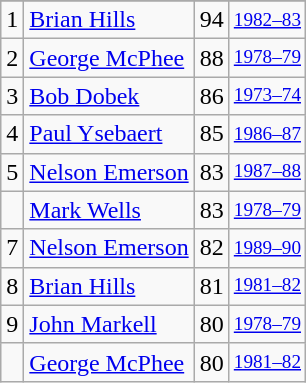<table class="wikitable">
<tr>
</tr>
<tr>
<td>1</td>
<td><a href='#'>Brian Hills</a></td>
<td>94</td>
<td style="font-size:80%;"><a href='#'>1982–83</a></td>
</tr>
<tr>
<td>2</td>
<td><a href='#'>George McPhee</a></td>
<td>88</td>
<td style="font-size:80%;"><a href='#'>1978–79</a></td>
</tr>
<tr>
<td>3</td>
<td><a href='#'>Bob Dobek</a></td>
<td>86</td>
<td style="font-size:80%;"><a href='#'>1973–74</a></td>
</tr>
<tr>
<td>4</td>
<td><a href='#'>Paul Ysebaert</a></td>
<td>85</td>
<td style="font-size:80%;"><a href='#'>1986–87</a></td>
</tr>
<tr>
<td>5</td>
<td><a href='#'>Nelson Emerson</a></td>
<td>83</td>
<td style="font-size:80%;"><a href='#'>1987–88</a></td>
</tr>
<tr>
<td></td>
<td><a href='#'>Mark Wells</a></td>
<td>83</td>
<td style="font-size:80%;"><a href='#'>1978–79</a></td>
</tr>
<tr>
<td>7</td>
<td><a href='#'>Nelson Emerson</a></td>
<td>82</td>
<td style="font-size:80%;"><a href='#'>1989–90</a></td>
</tr>
<tr>
<td>8</td>
<td><a href='#'>Brian Hills</a></td>
<td>81</td>
<td style="font-size:80%;"><a href='#'>1981–82</a></td>
</tr>
<tr>
<td>9</td>
<td><a href='#'>John Markell</a></td>
<td>80</td>
<td style="font-size:80%;"><a href='#'>1978–79</a></td>
</tr>
<tr>
<td></td>
<td><a href='#'>George McPhee</a></td>
<td>80</td>
<td style="font-size:80%;"><a href='#'>1981–82</a></td>
</tr>
</table>
